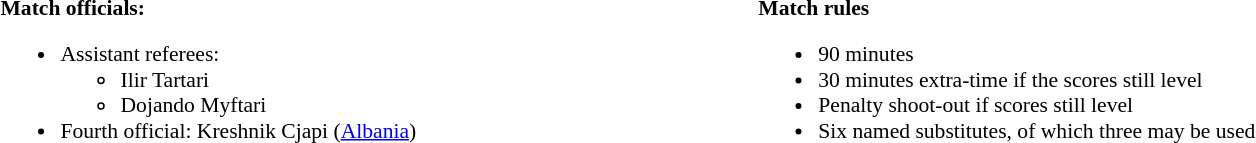<table style="width:100%;font-size:90%">
<tr>
<td><br><strong>Match officials:</strong><ul><li>Assistant referees:<ul><li>Ilir Tartari</li><li>Dojando Myftari</li></ul></li><li>Fourth official: Kreshnik Cjapi (<a href='#'>Albania</a>)</li></ul></td>
<td style="width:60%; vertical-align:top;"><br><strong>Match rules</strong><ul><li>90 minutes</li><li>30 minutes extra-time if the scores still level</li><li>Penalty shoot-out if scores still level</li><li>Six named substitutes, of which three may be used</li></ul></td>
</tr>
</table>
